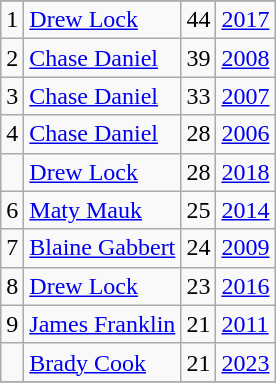<table class="wikitable">
<tr>
</tr>
<tr>
<td>1</td>
<td><a href='#'>Drew Lock</a></td>
<td>44</td>
<td><a href='#'>2017</a></td>
</tr>
<tr>
<td>2</td>
<td><a href='#'>Chase Daniel</a></td>
<td>39</td>
<td><a href='#'>2008</a></td>
</tr>
<tr>
<td>3</td>
<td><a href='#'>Chase Daniel</a></td>
<td>33</td>
<td><a href='#'>2007</a></td>
</tr>
<tr>
<td>4</td>
<td><a href='#'>Chase Daniel</a></td>
<td>28</td>
<td><a href='#'>2006</a></td>
</tr>
<tr>
<td></td>
<td><a href='#'>Drew Lock</a></td>
<td>28</td>
<td><a href='#'>2018</a></td>
</tr>
<tr>
<td>6</td>
<td><a href='#'>Maty Mauk</a></td>
<td>25</td>
<td><a href='#'>2014</a></td>
</tr>
<tr>
<td>7</td>
<td><a href='#'>Blaine Gabbert</a></td>
<td>24</td>
<td><a href='#'>2009</a></td>
</tr>
<tr>
<td>8</td>
<td><a href='#'>Drew Lock</a></td>
<td>23</td>
<td><a href='#'>2016</a></td>
</tr>
<tr>
<td>9</td>
<td><a href='#'>James Franklin</a></td>
<td>21</td>
<td><a href='#'>2011</a></td>
</tr>
<tr>
<td></td>
<td><a href='#'>Brady Cook</a></td>
<td>21</td>
<td><a href='#'>2023</a></td>
</tr>
<tr>
</tr>
</table>
